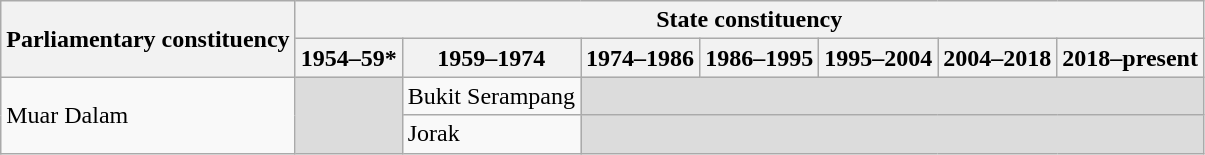<table class="wikitable">
<tr>
<th rowspan="2">Parliamentary constituency</th>
<th colspan="7">State constituency</th>
</tr>
<tr>
<th>1954–59*</th>
<th>1959–1974</th>
<th>1974–1986</th>
<th>1986–1995</th>
<th>1995–2004</th>
<th>2004–2018</th>
<th>2018–present</th>
</tr>
<tr>
<td rowspan="2">Muar Dalam</td>
<td rowspan="2" bgcolor="dcdcdc"></td>
<td>Bukit Serampang</td>
<td colspan="5" bgcolor="dcdcdc"></td>
</tr>
<tr>
<td>Jorak</td>
<td colspan="5" bgcolor="dcdcdc"></td>
</tr>
</table>
